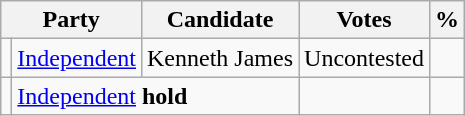<table class="wikitable">
<tr>
<th colspan="2">Party</th>
<th>Candidate</th>
<th>Votes</th>
<th>%</th>
</tr>
<tr>
<td></td>
<td><a href='#'>Independent</a></td>
<td>Kenneth James</td>
<td>Uncontested</td>
</tr>
<tr>
<td></td>
<td colspan="2"><a href='#'>Independent</a> <strong>hold</strong></td>
<td></td>
<td></td>
</tr>
</table>
